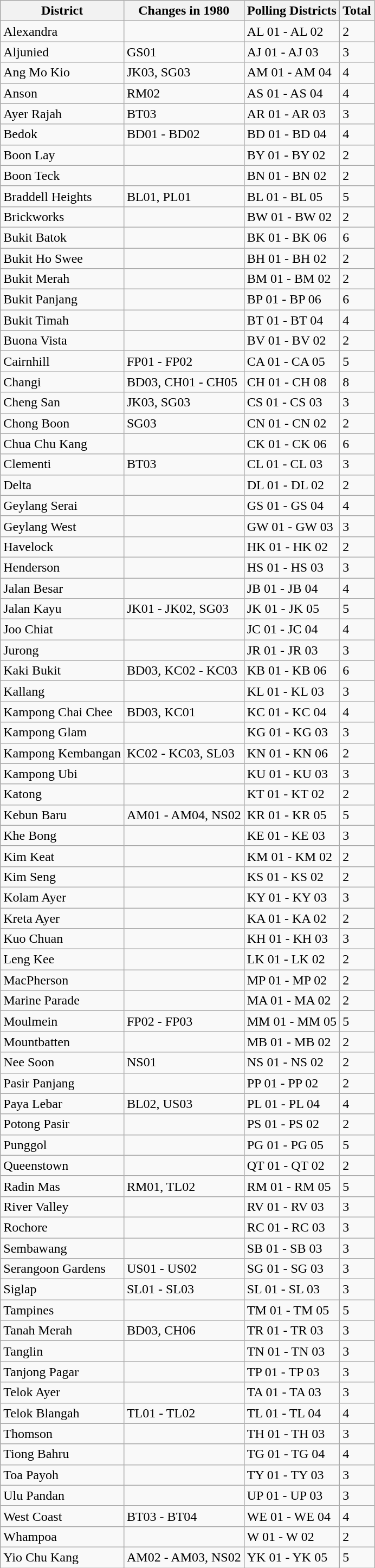<table class="wikitable">
<tr>
<th>District</th>
<th>Changes in 1980</th>
<th>Polling Districts</th>
<th>Total</th>
</tr>
<tr>
<td>Alexandra</td>
<td></td>
<td>AL 01 - AL 02</td>
<td>2</td>
</tr>
<tr>
<td>Aljunied</td>
<td>GS01</td>
<td>AJ 01 - AJ 03</td>
<td>3</td>
</tr>
<tr>
<td>Ang Mo Kio</td>
<td>JK03, SG03</td>
<td>AM 01 - AM 04</td>
<td>4</td>
</tr>
<tr>
<td>Anson</td>
<td>RM02</td>
<td>AS 01 - AS 04</td>
<td>4</td>
</tr>
<tr>
<td>Ayer Rajah</td>
<td>BT03</td>
<td>AR 01 - AR 03</td>
<td>3</td>
</tr>
<tr>
<td>Bedok</td>
<td>BD01 - BD02</td>
<td>BD 01 - BD 04</td>
<td>4</td>
</tr>
<tr>
<td>Boon Lay</td>
<td></td>
<td>BY 01 - BY 02</td>
<td>2</td>
</tr>
<tr>
<td>Boon Teck</td>
<td></td>
<td>BN 01 - BN 02</td>
<td>2</td>
</tr>
<tr>
<td>Braddell Heights</td>
<td>BL01, PL01</td>
<td>BL 01 - BL 05</td>
<td>5</td>
</tr>
<tr>
<td>Brickworks</td>
<td></td>
<td>BW 01 - BW 02</td>
<td>2</td>
</tr>
<tr>
<td>Bukit Batok</td>
<td></td>
<td>BK 01 - BK 06</td>
<td>6</td>
</tr>
<tr>
<td>Bukit Ho Swee</td>
<td></td>
<td>BH 01 - BH 02</td>
<td>2</td>
</tr>
<tr>
<td>Bukit Merah</td>
<td></td>
<td>BM 01 - BM 02</td>
<td>2</td>
</tr>
<tr>
<td>Bukit Panjang</td>
<td></td>
<td>BP 01 - BP 06</td>
<td>6</td>
</tr>
<tr>
<td>Bukit Timah</td>
<td></td>
<td>BT 01 - BT 04</td>
<td>4</td>
</tr>
<tr>
<td>Buona Vista</td>
<td></td>
<td>BV 01 - BV 02</td>
<td>2</td>
</tr>
<tr>
<td>Cairnhill</td>
<td>FP01 - FP02</td>
<td>CA 01 - CA 05</td>
<td>5</td>
</tr>
<tr>
<td>Changi</td>
<td>BD03, CH01 - CH05</td>
<td>CH 01 - CH 08</td>
<td>8</td>
</tr>
<tr>
<td>Cheng San</td>
<td>JK03, SG03</td>
<td>CS 01 - CS 03</td>
<td>3</td>
</tr>
<tr>
<td>Chong Boon</td>
<td>SG03</td>
<td>CN 01 - CN 02</td>
<td>2</td>
</tr>
<tr>
<td>Chua Chu Kang</td>
<td></td>
<td>CK 01 - CK 06</td>
<td>6</td>
</tr>
<tr>
<td>Clementi</td>
<td>BT03</td>
<td>CL 01 - CL 03</td>
<td>3</td>
</tr>
<tr>
<td>Delta</td>
<td></td>
<td>DL 01 - DL 02</td>
<td>2</td>
</tr>
<tr>
<td>Geylang Serai</td>
<td></td>
<td>GS 01 - GS 04</td>
<td>4</td>
</tr>
<tr>
<td>Geylang West</td>
<td></td>
<td>GW 01 - GW 03</td>
<td>3</td>
</tr>
<tr>
<td>Havelock</td>
<td></td>
<td>HK 01 - HK 02</td>
<td>2</td>
</tr>
<tr>
<td>Henderson</td>
<td></td>
<td>HS 01 - HS 03</td>
<td>3</td>
</tr>
<tr>
<td>Jalan Besar</td>
<td></td>
<td>JB 01 - JB 04</td>
<td>4</td>
</tr>
<tr>
<td>Jalan Kayu</td>
<td>JK01 - JK02, SG03</td>
<td>JK 01 - JK 05</td>
<td>5</td>
</tr>
<tr>
<td>Joo Chiat</td>
<td></td>
<td>JC 01 - JC 04</td>
<td>4</td>
</tr>
<tr>
<td>Jurong</td>
<td></td>
<td>JR 01 - JR 03</td>
<td>3</td>
</tr>
<tr>
<td>Kaki Bukit</td>
<td>BD03, KC02 - KC03</td>
<td>KB 01 - KB 06</td>
<td>6</td>
</tr>
<tr>
<td>Kallang</td>
<td></td>
<td>KL 01 - KL 03</td>
<td>3</td>
</tr>
<tr>
<td>Kampong Chai Chee</td>
<td>BD03, KC01</td>
<td>KC 01 - KC 04</td>
<td>4</td>
</tr>
<tr>
<td>Kampong Glam</td>
<td></td>
<td>KG 01 - KG 03</td>
<td>3</td>
</tr>
<tr>
<td>Kampong Kembangan</td>
<td>KC02 - KC03, SL03</td>
<td>KN 01 - KN 06</td>
<td>2</td>
</tr>
<tr>
<td>Kampong Ubi</td>
<td></td>
<td>KU 01 - KU 03</td>
<td>3</td>
</tr>
<tr>
<td>Katong</td>
<td></td>
<td>KT 01 - KT 02</td>
<td>2</td>
</tr>
<tr>
<td>Kebun Baru</td>
<td>AM01 - AM04, NS02</td>
<td>KR 01 - KR 05</td>
<td>5</td>
</tr>
<tr>
<td>Khe Bong</td>
<td></td>
<td>KE 01 - KE 03</td>
<td>3</td>
</tr>
<tr>
<td>Kim Keat</td>
<td></td>
<td>KM 01 - KM 02</td>
<td>2</td>
</tr>
<tr>
<td>Kim Seng</td>
<td></td>
<td>KS 01 - KS 02</td>
<td>2</td>
</tr>
<tr>
<td>Kolam Ayer</td>
<td></td>
<td>KY 01 - KY 03</td>
<td>3</td>
</tr>
<tr>
<td>Kreta Ayer</td>
<td></td>
<td>KA 01 - KA 02</td>
<td>2</td>
</tr>
<tr>
<td>Kuo Chuan</td>
<td></td>
<td>KH 01 - KH 03</td>
<td>3</td>
</tr>
<tr>
<td>Leng Kee</td>
<td></td>
<td>LK 01 - LK 02</td>
<td>2</td>
</tr>
<tr>
<td>MacPherson</td>
<td></td>
<td>MP 01 - MP 02</td>
<td>2</td>
</tr>
<tr>
<td>Marine Parade</td>
<td></td>
<td>MA 01 - MA 02</td>
<td>2</td>
</tr>
<tr>
<td>Moulmein</td>
<td>FP02 - FP03</td>
<td>MM 01 - MM 05</td>
<td>5</td>
</tr>
<tr>
<td>Mountbatten</td>
<td></td>
<td>MB 01 - MB 02</td>
<td>2</td>
</tr>
<tr>
<td>Nee Soon</td>
<td>NS01</td>
<td>NS 01 - NS 02</td>
<td>2</td>
</tr>
<tr>
<td>Pasir Panjang</td>
<td></td>
<td>PP 01 - PP 02</td>
<td>2</td>
</tr>
<tr>
<td>Paya Lebar</td>
<td>BL02, US03</td>
<td>PL 01 - PL 04</td>
<td>4</td>
</tr>
<tr>
<td>Potong Pasir</td>
<td></td>
<td>PS 01 - PS 02</td>
<td>2</td>
</tr>
<tr>
<td>Punggol</td>
<td></td>
<td>PG 01 - PG 05</td>
<td>5</td>
</tr>
<tr>
<td>Queenstown</td>
<td></td>
<td>QT 01 - QT 02</td>
<td>2</td>
</tr>
<tr>
<td>Radin Mas</td>
<td>RM01, TL02</td>
<td>RM 01 - RM 05</td>
<td>5</td>
</tr>
<tr>
<td>River Valley</td>
<td></td>
<td>RV 01 - RV 03</td>
<td>3</td>
</tr>
<tr>
<td>Rochore</td>
<td></td>
<td>RC 01 - RC 03</td>
<td>3</td>
</tr>
<tr>
<td>Sembawang</td>
<td></td>
<td>SB 01 - SB 03</td>
<td>3</td>
</tr>
<tr>
<td>Serangoon Gardens</td>
<td>US01 - US02</td>
<td>SG 01 - SG 03</td>
<td>3</td>
</tr>
<tr>
<td>Siglap</td>
<td>SL01 - SL03</td>
<td>SL 01 - SL 03</td>
<td>3</td>
</tr>
<tr>
<td>Tampines</td>
<td></td>
<td>TM 01 - TM 05</td>
<td>5</td>
</tr>
<tr>
<td>Tanah Merah</td>
<td>BD03, CH06</td>
<td>TR 01 - TR 03</td>
<td>3</td>
</tr>
<tr>
<td>Tanglin</td>
<td></td>
<td>TN 01 - TN 03</td>
<td>3</td>
</tr>
<tr>
<td>Tanjong Pagar</td>
<td></td>
<td>TP 01 - TP 03</td>
<td>3</td>
</tr>
<tr>
<td>Telok Ayer</td>
<td></td>
<td>TA 01 - TA 03</td>
<td>3</td>
</tr>
<tr>
<td>Telok Blangah</td>
<td>TL01 - TL02</td>
<td>TL 01 - TL 04</td>
<td>4</td>
</tr>
<tr>
<td>Thomson</td>
<td></td>
<td>TH 01 - TH 03</td>
<td>3</td>
</tr>
<tr>
<td>Tiong Bahru</td>
<td></td>
<td>TG 01 - TG 04</td>
<td>4</td>
</tr>
<tr>
<td>Toa Payoh</td>
<td></td>
<td>TY 01 - TY 03</td>
<td>3</td>
</tr>
<tr>
<td>Ulu Pandan</td>
<td></td>
<td>UP 01 - UP 03</td>
<td>3</td>
</tr>
<tr>
<td>West Coast</td>
<td>BT03 - BT04</td>
<td>WE 01 - WE 04</td>
<td>4</td>
</tr>
<tr>
<td>Whampoa</td>
<td></td>
<td>W 01 - W 02</td>
<td>2</td>
</tr>
<tr>
<td>Yio Chu Kang</td>
<td>AM02 - AM03, NS02</td>
<td>YK 01 - YK 05</td>
<td>5</td>
</tr>
</table>
